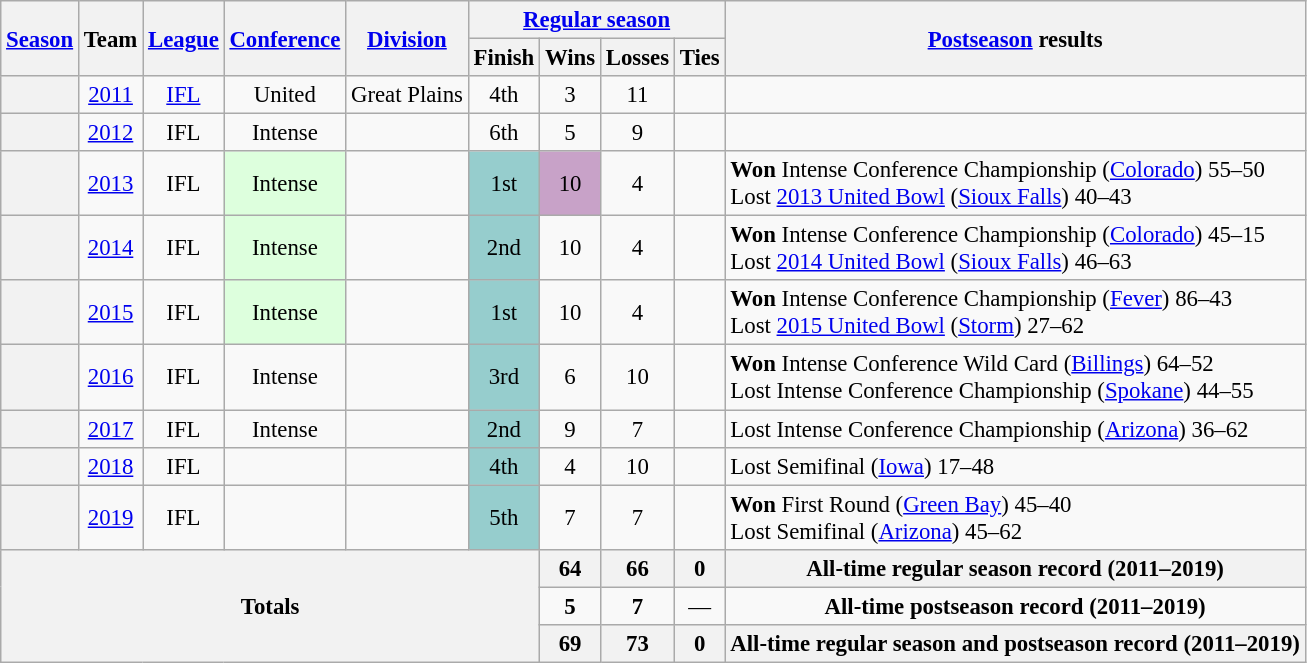<table class="wikitable" style="text-align:center; font-size: 95%;">
<tr>
<th rowspan="2"><a href='#'>Season</a></th>
<th rowspan="2">Team</th>
<th rowspan="2"><a href='#'>League</a></th>
<th rowspan="2"><a href='#'>Conference</a></th>
<th rowspan="2"><a href='#'>Division</a></th>
<th colspan="4"><a href='#'>Regular season</a></th>
<th rowspan="2"><a href='#'>Postseason</a> results</th>
</tr>
<tr>
<th>Finish</th>
<th>Wins</th>
<th>Losses</th>
<th>Ties</th>
</tr>
<tr>
<th></th>
<td><a href='#'>2011</a></td>
<td><a href='#'>IFL</a></td>
<td>United</td>
<td>Great Plains</td>
<td>4th</td>
<td>3</td>
<td>11</td>
<td></td>
<td style="text-align:left"></td>
</tr>
<tr>
<th></th>
<td><a href='#'>2012</a></td>
<td>IFL</td>
<td>Intense</td>
<td></td>
<td>6th</td>
<td>5</td>
<td>9</td>
<td></td>
<td style="text-align:left"></td>
</tr>
<tr>
<th></th>
<td><a href='#'>2013</a></td>
<td>IFL</td>
<td bgcolor=#dfd>Intense</td>
<td></td>
<td bgcolor=#96cdcd>1st</td>
<td bgcolor=#c8a2c8>10</td>
<td>4</td>
<td></td>
<td style="text-align:left"><strong>Won</strong> Intense Conference Championship (<a href='#'>Colorado</a>) 55–50<br>Lost <a href='#'>2013 United Bowl</a> (<a href='#'>Sioux Falls</a>) 40–43</td>
</tr>
<tr>
<th></th>
<td><a href='#'>2014</a></td>
<td>IFL</td>
<td bgcolor=#dfd>Intense</td>
<td></td>
<td bgcolor=#96cdcd>2nd</td>
<td>10</td>
<td>4</td>
<td></td>
<td style="text-align:left"><strong>Won</strong> Intense Conference Championship (<a href='#'>Colorado</a>) 45–15<br>Lost <a href='#'>2014 United Bowl</a> (<a href='#'>Sioux Falls</a>) 46–63</td>
</tr>
<tr>
<th></th>
<td><a href='#'>2015</a></td>
<td>IFL</td>
<td bgcolor=#dfd>Intense</td>
<td></td>
<td bgcolor=#96cdcd>1st</td>
<td>10</td>
<td>4</td>
<td></td>
<td style="text-align:left"><strong>Won</strong> Intense Conference Championship (<a href='#'>Fever</a>) 86–43<br>Lost <a href='#'>2015 United Bowl</a> (<a href='#'>Storm</a>) 27–62</td>
</tr>
<tr>
<th></th>
<td><a href='#'>2016</a></td>
<td>IFL</td>
<td>Intense</td>
<td></td>
<td bgcolor=#96cdcd>3rd</td>
<td>6</td>
<td>10</td>
<td></td>
<td style="text-align:left"><strong>Won</strong> Intense Conference Wild Card (<a href='#'>Billings</a>) 64–52<br>Lost Intense Conference Championship (<a href='#'>Spokane</a>) 44–55</td>
</tr>
<tr>
<th></th>
<td><a href='#'>2017</a></td>
<td>IFL</td>
<td>Intense</td>
<td></td>
<td bgcolor=#96cdcd>2nd</td>
<td>9</td>
<td>7</td>
<td></td>
<td style="text-align:left">Lost Intense Conference Championship (<a href='#'>Arizona</a>) 36–62</td>
</tr>
<tr>
<th></th>
<td><a href='#'>2018</a></td>
<td>IFL</td>
<td></td>
<td></td>
<td bgcolor=#96cdcd>4th</td>
<td>4</td>
<td>10</td>
<td></td>
<td style="text-align:left">Lost Semifinal (<a href='#'>Iowa</a>) 17–48</td>
</tr>
<tr>
<th></th>
<td><a href='#'>2019</a></td>
<td>IFL</td>
<td></td>
<td></td>
<td bgcolor=#96cdcd>5th</td>
<td>7</td>
<td>7</td>
<td></td>
<td style="text-align:left"><strong>Won</strong> First Round (<a href='#'>Green Bay</a>) 45–40<br>Lost Semifinal (<a href='#'>Arizona</a>) 45–62</td>
</tr>
<tr>
<th rowspan="3" colspan="6">Totals</th>
<th>64</th>
<th>66</th>
<th>0</th>
<th>All-time regular season record (2011–2019)</th>
</tr>
<tr>
<td><strong>5</strong></td>
<td><strong>7</strong></td>
<td>—</td>
<td><strong>All-time postseason record (2011–2019)</strong></td>
</tr>
<tr>
<th>69</th>
<th>73</th>
<th>0</th>
<th>All-time regular season and postseason record (2011–2019)</th>
</tr>
</table>
